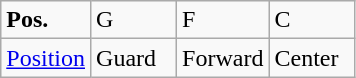<table class="wikitable">
<tr>
<td width="50"><strong>Pos.</strong></td>
<td width="50">G</td>
<td width="50">F</td>
<td width="50">C</td>
</tr>
<tr>
<td><a href='#'>Position</a></td>
<td>Guard</td>
<td>Forward</td>
<td>Center</td>
</tr>
</table>
